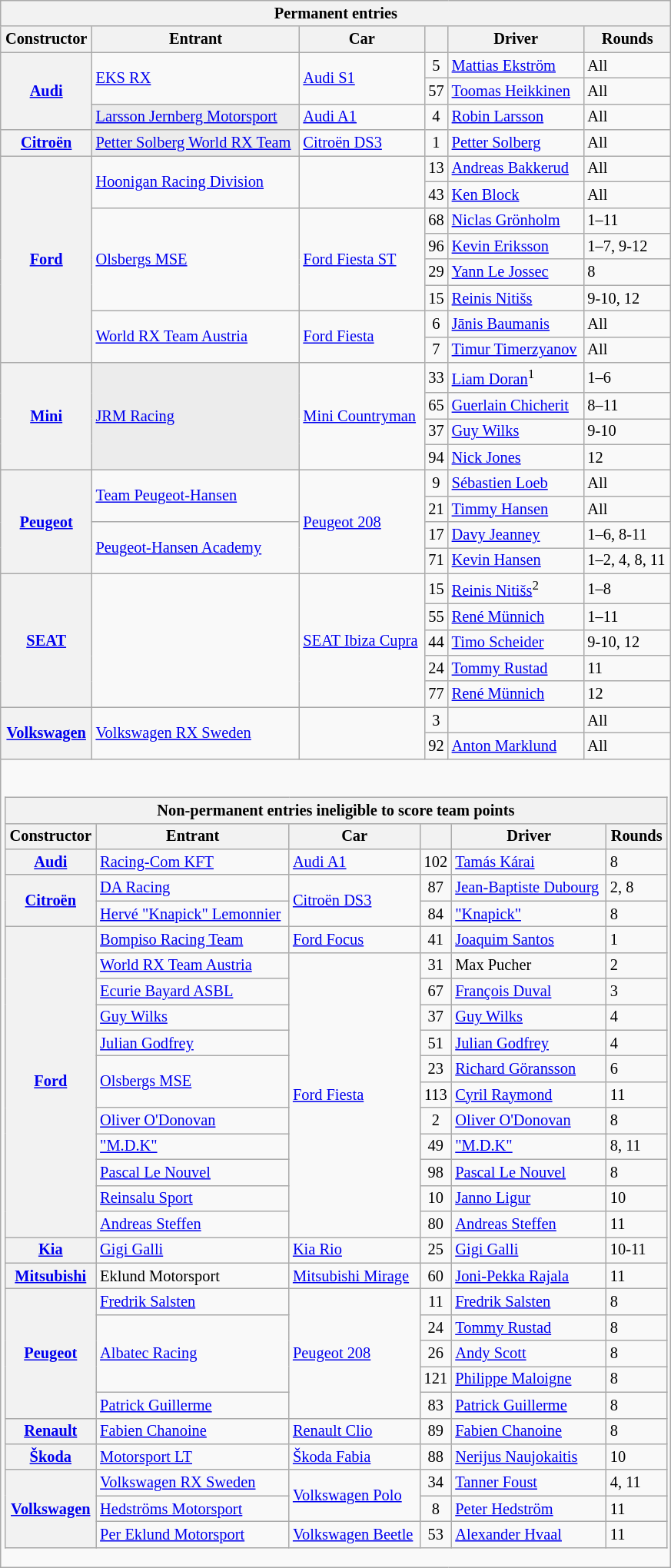<table class="wikitable" style="font-size:85%;">
<tr>
<th colspan=6>Permanent entries</th>
</tr>
<tr>
<th>Constructor</th>
<th>Entrant</th>
<th>Car</th>
<th></th>
<th>Driver</th>
<th>Rounds</th>
</tr>
<tr>
<th rowspan=3><a href='#'>Audi</a></th>
<td rowspan=2> <a href='#'>EKS RX</a></td>
<td rowspan=2><a href='#'>Audi S1</a></td>
<td align=center>5</td>
<td> <a href='#'>Mattias Ekström</a></td>
<td>All</td>
</tr>
<tr>
<td align=center>57</td>
<td> <a href='#'>Toomas Heikkinen</a></td>
<td>All</td>
</tr>
<tr>
<td style="background:#ececec;"> <a href='#'>Larsson Jernberg Motorsport</a></td>
<td><a href='#'>Audi A1</a></td>
<td align=center>4</td>
<td> <a href='#'>Robin Larsson</a></td>
<td>All</td>
</tr>
<tr>
<th><a href='#'>Citroën</a></th>
<td style="background:#ececec;"> <a href='#'>Petter Solberg World RX Team</a></td>
<td><a href='#'>Citroën DS3</a></td>
<td align=center>1</td>
<td> <a href='#'>Petter Solberg</a></td>
<td>All</td>
</tr>
<tr>
<th rowspan=8><a href='#'>Ford</a></th>
<td rowspan=2> <a href='#'>Hoonigan Racing Division</a></td>
<td rowspan=2></td>
<td align=center>13</td>
<td> <a href='#'>Andreas Bakkerud</a></td>
<td>All</td>
</tr>
<tr>
<td align=center>43</td>
<td> <a href='#'>Ken Block</a></td>
<td>All</td>
</tr>
<tr>
<td rowspan=4> <a href='#'>Olsbergs MSE</a></td>
<td rowspan=4><a href='#'>Ford Fiesta ST</a></td>
<td align=center>68</td>
<td> <a href='#'>Niclas Grönholm</a></td>
<td>1–11</td>
</tr>
<tr>
<td align=center>96</td>
<td> <a href='#'>Kevin Eriksson</a></td>
<td>1–7, 9-12</td>
</tr>
<tr>
<td align=center>29</td>
<td> <a href='#'>Yann Le Jossec</a></td>
<td>8</td>
</tr>
<tr>
<td align=center>15</td>
<td> <a href='#'>Reinis Nitišs</a></td>
<td>9-10, 12</td>
</tr>
<tr>
<td rowspan=2> <a href='#'>World RX Team Austria</a></td>
<td rowspan=2><a href='#'>Ford Fiesta</a></td>
<td align=center>6</td>
<td> <a href='#'>Jānis Baumanis</a></td>
<td>All</td>
</tr>
<tr>
<td align=center>7</td>
<td> <a href='#'>Timur Timerzyanov</a></td>
<td>All</td>
</tr>
<tr>
<th rowspan=4><a href='#'>Mini</a></th>
<td rowspan=4 style="background:#ececec;"> <a href='#'>JRM Racing</a></td>
<td rowspan=4><a href='#'>Mini Countryman</a></td>
<td align=center>33</td>
<td> <a href='#'>Liam Doran</a><sup>1</sup></td>
<td>1–6</td>
</tr>
<tr>
<td align=center>65</td>
<td> <a href='#'>Guerlain Chicherit</a></td>
<td>8–11</td>
</tr>
<tr>
<td align=center>37</td>
<td> <a href='#'>Guy Wilks</a></td>
<td>9-10</td>
</tr>
<tr>
<td align=center>94</td>
<td> <a href='#'>Nick Jones</a></td>
<td>12</td>
</tr>
<tr>
<th rowspan=4><a href='#'>Peugeot</a></th>
<td rowspan=2> <a href='#'>Team Peugeot-Hansen</a></td>
<td rowspan=4><a href='#'>Peugeot 208</a></td>
<td align=center>9</td>
<td> <a href='#'>Sébastien Loeb</a></td>
<td>All</td>
</tr>
<tr>
<td align=center>21</td>
<td> <a href='#'>Timmy Hansen</a></td>
<td>All</td>
</tr>
<tr>
<td rowspan=2> <a href='#'>Peugeot-Hansen Academy</a></td>
<td align=center>17</td>
<td> <a href='#'>Davy Jeanney</a></td>
<td>1–6, 8-11</td>
</tr>
<tr>
<td align=center>71</td>
<td> <a href='#'>Kevin Hansen</a></td>
<td>1–2, 4, 8, 11</td>
</tr>
<tr>
<th rowspan=5><a href='#'>SEAT</a></th>
<td rowspan=5 style="padding-right:24px"></td>
<td rowspan=5><a href='#'>SEAT Ibiza Cupra</a></td>
<td align=center>15</td>
<td> <a href='#'>Reinis Nitišs</a><sup>2</sup></td>
<td>1–8</td>
</tr>
<tr>
<td align=center>55</td>
<td> <a href='#'>René Münnich</a></td>
<td>1–11</td>
</tr>
<tr>
<td align=center>44</td>
<td> <a href='#'>Timo Scheider</a></td>
<td>9-10, 12</td>
</tr>
<tr>
<td align=center>24</td>
<td> <a href='#'>Tommy Rustad</a></td>
<td>11</td>
</tr>
<tr>
<td align=center>77</td>
<td> <a href='#'>René Münnich</a></td>
<td>12</td>
</tr>
<tr>
<th rowspan=2><a href='#'>Volkswagen</a></th>
<td rowspan=2> <a href='#'>Volkswagen RX Sweden</a></td>
<td rowspan=2></td>
<td align=center>3</td>
<td style="padding-right:24px"></td>
<td>All</td>
</tr>
<tr>
<td align=center>92</td>
<td> <a href='#'>Anton Marklund</a></td>
<td>All</td>
</tr>
<tr>
<td colspan=6><br><table class="wikitable collapsible collapsed" style="font-size:100%; width:100%;">
<tr>
<th colspan="8">Non-permanent entries ineligible to score team points</th>
</tr>
<tr>
<th>Constructor</th>
<th>Entrant</th>
<th>Car</th>
<th></th>
<th>Driver</th>
<th>Rounds</th>
</tr>
<tr>
<th><a href='#'>Audi</a></th>
<td> <a href='#'>Racing-Com KFT</a></td>
<td><a href='#'>Audi A1</a></td>
<td align="center">102</td>
<td> <a href='#'>Tamás Kárai</a></td>
<td>8</td>
</tr>
<tr>
<th rowspan=2><a href='#'>Citroën</a></th>
<td> <a href='#'>DA Racing</a></td>
<td rowspan=2><a href='#'>Citroën DS3</a></td>
<td align="center">87</td>
<td> <a href='#'>Jean-Baptiste Dubourg</a></td>
<td>2, 8</td>
</tr>
<tr>
<td> <a href='#'>Hervé "Knapick" Lemonnier</a></td>
<td align="center">84</td>
<td> <a href='#'>"Knapick"</a></td>
<td>8</td>
</tr>
<tr>
<th rowspan=12><a href='#'>Ford</a></th>
<td> <a href='#'>Bompiso Racing Team</a></td>
<td><a href='#'>Ford Focus</a></td>
<td align="center">41</td>
<td> <a href='#'>Joaquim Santos</a></td>
<td>1</td>
</tr>
<tr>
<td> <a href='#'>World RX Team Austria</a></td>
<td rowspan=11><a href='#'>Ford Fiesta</a></td>
<td align=center>31</td>
<td> Max Pucher</td>
<td>2</td>
</tr>
<tr>
<td> <a href='#'>Ecurie Bayard ASBL</a></td>
<td align="center">67</td>
<td> <a href='#'>François Duval</a></td>
<td>3</td>
</tr>
<tr>
<td> <a href='#'>Guy Wilks</a></td>
<td align="center">37</td>
<td> <a href='#'>Guy Wilks</a></td>
<td>4</td>
</tr>
<tr>
<td> <a href='#'>Julian Godfrey</a></td>
<td align="center">51</td>
<td> <a href='#'>Julian Godfrey</a></td>
<td>4</td>
</tr>
<tr>
<td rowspan=2> <a href='#'>Olsbergs MSE</a></td>
<td align="center">23</td>
<td> <a href='#'>Richard Göransson</a></td>
<td>6</td>
</tr>
<tr>
<td align=center>113</td>
<td> <a href='#'>Cyril Raymond</a></td>
<td>11</td>
</tr>
<tr>
<td> <a href='#'>Oliver O'Donovan</a></td>
<td align="center">2</td>
<td> <a href='#'>Oliver O'Donovan</a></td>
<td>8</td>
</tr>
<tr>
<td> <a href='#'>"M.D.K"</a></td>
<td align="center">49</td>
<td> <a href='#'>"M.D.K"</a></td>
<td>8, 11</td>
</tr>
<tr>
<td> <a href='#'>Pascal Le Nouvel</a></td>
<td align="center">98</td>
<td> <a href='#'>Pascal Le Nouvel</a></td>
<td>8</td>
</tr>
<tr>
<td> <a href='#'>Reinsalu Sport</a></td>
<td align="center">10</td>
<td> <a href='#'>Janno Ligur</a></td>
<td>10</td>
</tr>
<tr>
<td> <a href='#'>Andreas Steffen</a></td>
<td align=center>80</td>
<td> <a href='#'>Andreas Steffen</a></td>
<td>11</td>
</tr>
<tr>
<th><a href='#'>Kia</a></th>
<td> <a href='#'>Gigi Galli</a></td>
<td><a href='#'>Kia Rio</a></td>
<td align="center">25</td>
<td> <a href='#'>Gigi Galli</a></td>
<td>10-11</td>
</tr>
<tr>
<th><a href='#'>Mitsubishi</a></th>
<td> Eklund Motorsport</td>
<td><a href='#'>Mitsubishi Mirage</a></td>
<td align= "center">60</td>
<td> <a href='#'>Joni-Pekka Rajala</a></td>
<td>11</td>
</tr>
<tr>
<th rowspan=5><a href='#'>Peugeot</a></th>
<td> <a href='#'>Fredrik Salsten</a></td>
<td rowspan=5><a href='#'>Peugeot 208</a></td>
<td align="center">11</td>
<td> <a href='#'>Fredrik Salsten</a></td>
<td>8</td>
</tr>
<tr>
<td rowspan=3> <a href='#'>Albatec Racing</a></td>
<td align="center">24</td>
<td> <a href='#'>Tommy Rustad</a></td>
<td>8</td>
</tr>
<tr>
<td align="center">26</td>
<td> <a href='#'>Andy Scott</a></td>
<td>8</td>
</tr>
<tr>
<td align="center">121</td>
<td> <a href='#'>Philippe Maloigne</a></td>
<td>8</td>
</tr>
<tr>
<td> <a href='#'>Patrick Guillerme</a></td>
<td align="center">83</td>
<td> <a href='#'>Patrick Guillerme</a></td>
<td>8</td>
</tr>
<tr>
<th><a href='#'>Renault</a></th>
<td> <a href='#'>Fabien Chanoine</a></td>
<td><a href='#'>Renault Clio</a></td>
<td align="center">89</td>
<td> <a href='#'>Fabien Chanoine</a></td>
<td>8</td>
</tr>
<tr>
<th><a href='#'>Škoda</a></th>
<td> <a href='#'>Motorsport LT</a></td>
<td><a href='#'>Škoda Fabia</a></td>
<td align="center">88</td>
<td> <a href='#'>Nerijus Naujokaitis</a></td>
<td>10</td>
</tr>
<tr>
<th rowspan=3><a href='#'>Volkswagen</a></th>
<td> <a href='#'>Volkswagen RX Sweden</a></td>
<td rowspan=2><a href='#'>Volkswagen Polo</a></td>
<td align=center>34</td>
<td> <a href='#'>Tanner Foust</a></td>
<td>4, 11</td>
</tr>
<tr>
<td> <a href='#'>Hedströms Motorsport</a></td>
<td align="center">8</td>
<td> <a href='#'>Peter Hedström</a></td>
<td>11</td>
</tr>
<tr>
<td> <a href='#'>Per Eklund Motorsport</a></td>
<td><a href='#'>Volkswagen Beetle</a></td>
<td align="center">53</td>
<td> <a href='#'>Alexander Hvaal</a></td>
<td>11</td>
</tr>
</table>
</td>
</tr>
</table>
